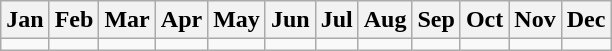<table class="wikitable">
<tr>
<th>Jan</th>
<th>Feb</th>
<th>Mar</th>
<th>Apr</th>
<th>May</th>
<th>Jun</th>
<th>Jul</th>
<th>Aug</th>
<th>Sep</th>
<th>Oct</th>
<th>Nov</th>
<th>Dec</th>
</tr>
<tr>
<td></td>
<td></td>
<td></td>
<td></td>
<td></td>
<td></td>
<td></td>
<td></td>
<td></td>
<td></td>
<td></td>
<td></td>
</tr>
</table>
